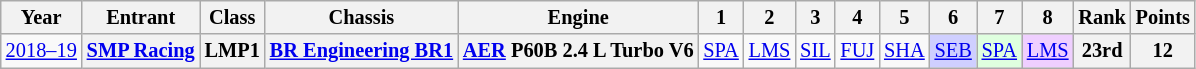<table class="wikitable" style="text-align:center; font-size:85%">
<tr>
<th>Year</th>
<th>Entrant</th>
<th>Class</th>
<th>Chassis</th>
<th>Engine</th>
<th>1</th>
<th>2</th>
<th>3</th>
<th>4</th>
<th>5</th>
<th>6</th>
<th>7</th>
<th>8</th>
<th>Rank</th>
<th>Points</th>
</tr>
<tr>
<td nowrap><a href='#'>2018–19</a></td>
<th nowrap><a href='#'>SMP Racing</a></th>
<th>LMP1</th>
<th nowrap><a href='#'>BR Engineering BR1</a></th>
<th nowrap><a href='#'>AER</a> P60B 2.4 L Turbo V6</th>
<td><a href='#'>SPA</a></td>
<td><a href='#'>LMS</a></td>
<td><a href='#'>SIL</a></td>
<td><a href='#'>FUJ</a></td>
<td><a href='#'>SHA</a></td>
<td style="background:#CFCFFF;"><a href='#'>SEB</a><br></td>
<td style="background:#DFFFDF;"><a href='#'>SPA</a><br></td>
<td style="background:#EFCFFF;"><a href='#'>LMS</a><br></td>
<th>23rd</th>
<th>12</th>
</tr>
</table>
